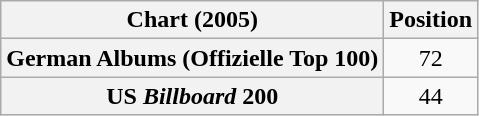<table class="wikitable sortable plainrowheaders" style="text-align:center">
<tr>
<th scope="col">Chart (2005)</th>
<th scope="col">Position</th>
</tr>
<tr>
<th scope="row">German Albums (Offizielle Top 100)</th>
<td>72</td>
</tr>
<tr>
<th scope="row">US <em>Billboard</em> 200</th>
<td>44</td>
</tr>
</table>
